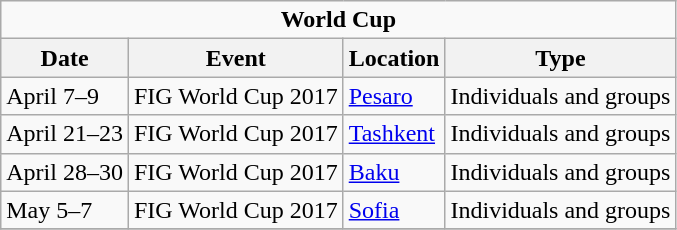<table class="wikitable">
<tr>
<td colspan="4" style="text-align:center;"><strong>World Cup</strong> </td>
</tr>
<tr>
<th>Date</th>
<th>Event</th>
<th>Location</th>
<th>Type</th>
</tr>
<tr>
<td>April 7–9</td>
<td>FIG World Cup 2017</td>
<td>  <a href='#'>Pesaro</a></td>
<td>Individuals and groups</td>
</tr>
<tr>
<td>April 21–23</td>
<td>FIG World Cup 2017</td>
<td>  <a href='#'>Tashkent</a></td>
<td>Individuals and groups</td>
</tr>
<tr>
<td>April 28–30</td>
<td>FIG World Cup 2017</td>
<td>  <a href='#'>Baku</a></td>
<td>Individuals and groups</td>
</tr>
<tr>
<td>May 5–7</td>
<td>FIG World Cup 2017</td>
<td>  <a href='#'>Sofia</a></td>
<td>Individuals and groups</td>
</tr>
<tr>
</tr>
</table>
